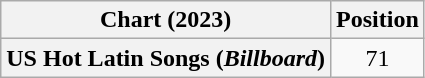<table class="wikitable sortable plainrowheaders" style="text-align:center">
<tr>
<th scope="col">Chart (2023)</th>
<th scope="col">Position</th>
</tr>
<tr>
<th scope="row">US Hot Latin Songs (<em>Billboard</em>)</th>
<td>71</td>
</tr>
</table>
